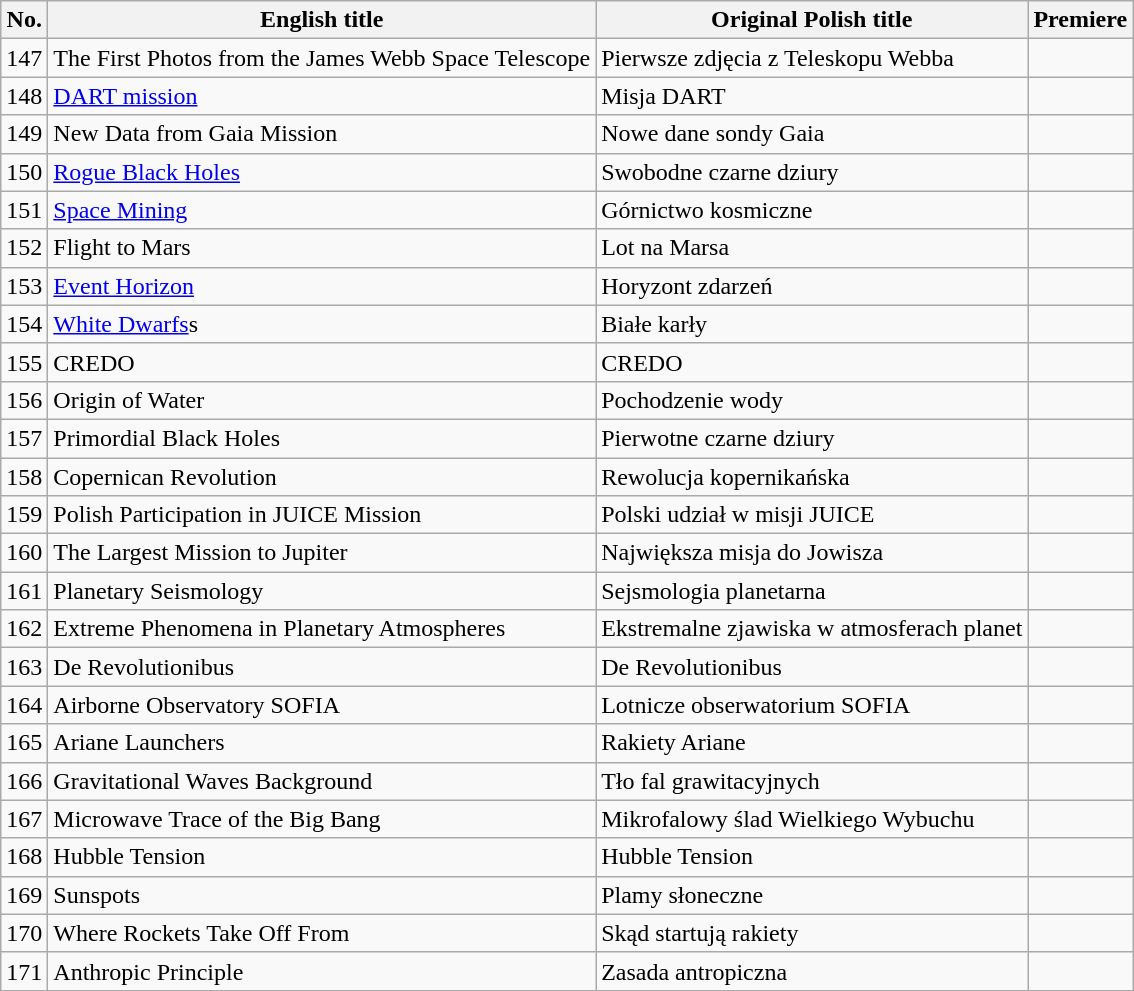<table class="wikitable">
<tr>
<th>No.</th>
<th>English title</th>
<th>Original Polish title</th>
<th>Premiere</th>
</tr>
<tr>
<td>147</td>
<td>The First Photos from the James Webb Space Telescope</td>
<td>Pierwsze zdjęcia z Teleskopu Webba</td>
<td></td>
</tr>
<tr>
<td>148</td>
<td><a href='#'>DART mission</a></td>
<td>Misja DART</td>
<td></td>
</tr>
<tr>
<td>149</td>
<td>New Data from Gaia Mission</td>
<td>Nowe dane sondy Gaia</td>
<td></td>
</tr>
<tr>
<td>150</td>
<td><a href='#'>Rogue Black Holes</a></td>
<td>Swobodne czarne dziury</td>
<td></td>
</tr>
<tr>
<td>151</td>
<td><a href='#'>Space Mining</a></td>
<td>Górnictwo kosmiczne</td>
<td></td>
</tr>
<tr>
<td>152</td>
<td>Flight to Mars</td>
<td>Lot na Marsa</td>
<td></td>
</tr>
<tr>
<td>153</td>
<td><a href='#'>Event Horizon</a></td>
<td>Horyzont zdarzeń</td>
<td></td>
</tr>
<tr>
<td>154</td>
<td><a href='#'>White Dwarfs</a>s</td>
<td>Białe karły</td>
<td></td>
</tr>
<tr>
<td>155</td>
<td>CREDO</td>
<td>CREDO</td>
<td></td>
</tr>
<tr>
<td>156</td>
<td>Origin of Water</td>
<td>Pochodzenie wody</td>
<td></td>
</tr>
<tr>
<td>157</td>
<td>Primordial Black Holes</td>
<td>Pierwotne czarne dziury</td>
<td></td>
</tr>
<tr>
<td>158</td>
<td>Copernican Revolution</td>
<td>Rewolucja kopernikańska</td>
<td></td>
</tr>
<tr>
<td>159</td>
<td>Polish Participation in JUICE Mission</td>
<td>Polski udział w misji JUICE</td>
<td></td>
</tr>
<tr>
<td>160</td>
<td>The Largest Mission to Jupiter</td>
<td>Największa misja do Jowisza</td>
<td></td>
</tr>
<tr>
<td>161</td>
<td>Planetary Seismology</td>
<td>Sejsmologia planetarna</td>
<td></td>
</tr>
<tr>
<td>162</td>
<td>Extreme Phenomena in Planetary Atmospheres</td>
<td>Ekstremalne zjawiska w atmosferach planet</td>
<td></td>
</tr>
<tr>
<td>163</td>
<td>De Revolutionibus</td>
<td>De Revolutionibus</td>
<td></td>
</tr>
<tr>
<td>164</td>
<td>Airborne Observatory SOFIA</td>
<td>Lotnicze obserwatorium SOFIA</td>
<td></td>
</tr>
<tr>
<td>165</td>
<td>Ariane Launchers</td>
<td>Rakiety Ariane</td>
<td></td>
</tr>
<tr>
<td>166</td>
<td>Gravitational Waves Background</td>
<td>Tło fal grawitacyjnych</td>
<td></td>
</tr>
<tr>
<td>167</td>
<td>Microwave Trace of the Big Bang</td>
<td>Mikrofalowy ślad Wielkiego Wybuchu</td>
<td></td>
</tr>
<tr>
<td>168</td>
<td>Hubble Tension</td>
<td>Hubble Tension</td>
<td></td>
</tr>
<tr>
<td>169</td>
<td>Sunspots</td>
<td>Plamy słoneczne</td>
<td></td>
</tr>
<tr>
<td>170</td>
<td>Where Rockets Take Off From</td>
<td>Skąd startują rakiety</td>
<td></td>
</tr>
<tr>
<td>171</td>
<td>Anthropic Principle</td>
<td>Zasada antropiczna</td>
<td></td>
</tr>
</table>
